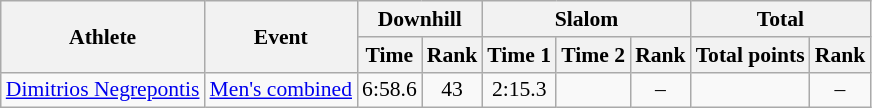<table class="wikitable" style="font-size:90%">
<tr>
<th rowspan="2">Athlete</th>
<th rowspan="2">Event</th>
<th colspan="2">Downhill</th>
<th colspan="3">Slalom</th>
<th colspan="2">Total</th>
</tr>
<tr>
<th>Time</th>
<th>Rank</th>
<th>Time 1</th>
<th>Time 2</th>
<th>Rank</th>
<th>Total points</th>
<th>Rank</th>
</tr>
<tr>
<td><a href='#'>Dimitrios Negrepontis</a></td>
<td><a href='#'>Men's combined</a></td>
<td align="center">6:58.6</td>
<td align="center">43</td>
<td align="center">2:15.3</td>
<td align="center"></td>
<td align="center">–</td>
<td align="center"></td>
<td align="center">–</td>
</tr>
</table>
